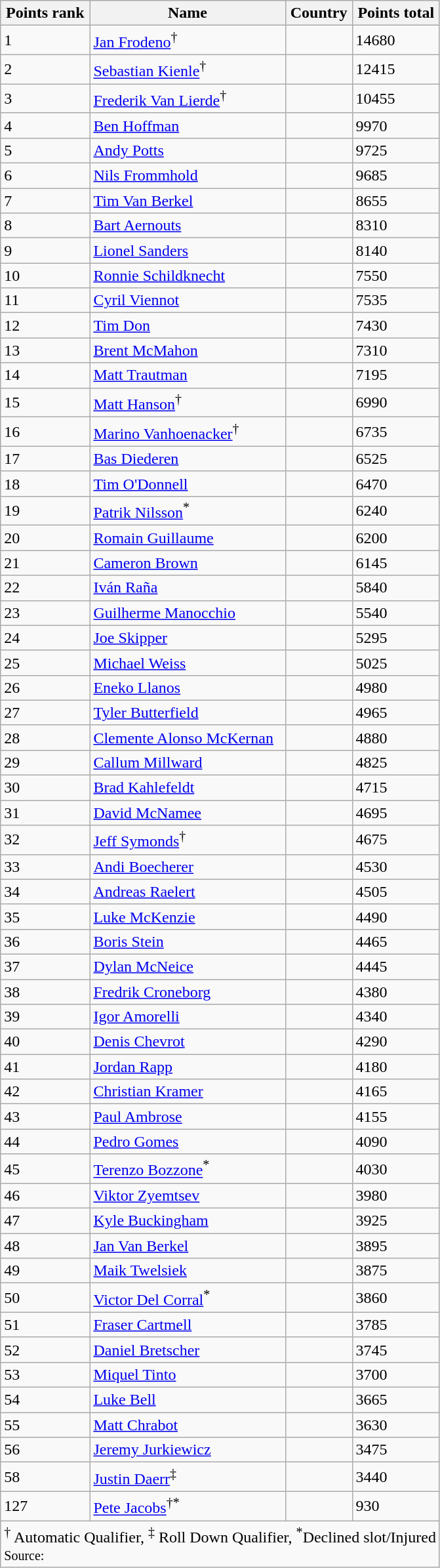<table class="wikitable sortable">
<tr>
<th>Points rank</th>
<th>Name</th>
<th>Country</th>
<th>Points total</th>
</tr>
<tr>
<td>1</td>
<td><a href='#'>Jan Frodeno</a><sup>†</sup></td>
<td></td>
<td>14680</td>
</tr>
<tr>
<td>2</td>
<td><a href='#'>Sebastian Kienle</a><sup>†</sup></td>
<td></td>
<td>12415</td>
</tr>
<tr>
<td>3</td>
<td><a href='#'>Frederik Van Lierde</a><sup>†</sup></td>
<td></td>
<td>10455</td>
</tr>
<tr>
<td>4</td>
<td><a href='#'>Ben Hoffman</a></td>
<td></td>
<td>9970</td>
</tr>
<tr>
<td>5</td>
<td><a href='#'>Andy Potts</a></td>
<td></td>
<td>9725</td>
</tr>
<tr>
<td>6</td>
<td><a href='#'>Nils Frommhold</a></td>
<td></td>
<td>9685</td>
</tr>
<tr>
<td>7</td>
<td><a href='#'>Tim Van Berkel</a></td>
<td></td>
<td>8655</td>
</tr>
<tr>
<td>8</td>
<td><a href='#'>Bart Aernouts</a></td>
<td></td>
<td>8310</td>
</tr>
<tr>
<td>9</td>
<td><a href='#'>Lionel Sanders</a></td>
<td></td>
<td>8140</td>
</tr>
<tr>
<td>10</td>
<td><a href='#'>Ronnie Schildknecht</a></td>
<td></td>
<td>7550</td>
</tr>
<tr>
<td>11</td>
<td><a href='#'>Cyril Viennot</a></td>
<td></td>
<td>7535</td>
</tr>
<tr>
<td>12</td>
<td><a href='#'>Tim Don</a></td>
<td></td>
<td>7430</td>
</tr>
<tr>
<td>13</td>
<td><a href='#'>Brent McMahon</a></td>
<td></td>
<td>7310</td>
</tr>
<tr>
<td>14</td>
<td><a href='#'>Matt Trautman</a></td>
<td></td>
<td>7195</td>
</tr>
<tr>
<td>15</td>
<td><a href='#'>Matt Hanson</a><sup>†</sup></td>
<td></td>
<td>6990</td>
</tr>
<tr>
<td>16</td>
<td><a href='#'>Marino Vanhoenacker</a><sup>†</sup></td>
<td></td>
<td>6735</td>
</tr>
<tr>
<td>17</td>
<td><a href='#'>Bas Diederen</a></td>
<td></td>
<td>6525</td>
</tr>
<tr>
<td>18</td>
<td><a href='#'>Tim O'Donnell</a></td>
<td></td>
<td>6470</td>
</tr>
<tr>
<td>19</td>
<td><a href='#'>Patrik Nilsson</a><sup>*</sup></td>
<td></td>
<td>6240</td>
</tr>
<tr>
<td>20</td>
<td><a href='#'>Romain Guillaume</a></td>
<td></td>
<td>6200</td>
</tr>
<tr>
<td>21</td>
<td><a href='#'>Cameron Brown</a></td>
<td></td>
<td>6145</td>
</tr>
<tr>
<td>22</td>
<td><a href='#'>Iván Raña</a></td>
<td></td>
<td>5840</td>
</tr>
<tr>
<td>23</td>
<td><a href='#'>Guilherme Manocchio</a></td>
<td></td>
<td>5540</td>
</tr>
<tr>
<td>24</td>
<td><a href='#'>Joe Skipper</a></td>
<td></td>
<td>5295</td>
</tr>
<tr>
<td>25</td>
<td><a href='#'>Michael Weiss</a></td>
<td></td>
<td>5025</td>
</tr>
<tr>
<td>26</td>
<td><a href='#'>Eneko Llanos</a></td>
<td></td>
<td>4980</td>
</tr>
<tr>
<td>27</td>
<td><a href='#'>Tyler Butterfield</a></td>
<td></td>
<td>4965</td>
</tr>
<tr>
<td>28</td>
<td><a href='#'>Clemente Alonso McKernan</a></td>
<td></td>
<td>4880</td>
</tr>
<tr>
<td>29</td>
<td><a href='#'>Callum Millward</a></td>
<td></td>
<td>4825</td>
</tr>
<tr>
<td>30</td>
<td><a href='#'>Brad Kahlefeldt</a></td>
<td></td>
<td>4715</td>
</tr>
<tr>
<td>31</td>
<td><a href='#'>David McNamee</a></td>
<td></td>
<td>4695</td>
</tr>
<tr>
<td>32</td>
<td><a href='#'>Jeff Symonds</a><sup>†</sup></td>
<td></td>
<td>4675</td>
</tr>
<tr>
<td>33</td>
<td><a href='#'>Andi Boecherer</a></td>
<td></td>
<td>4530</td>
</tr>
<tr>
<td>34</td>
<td><a href='#'>Andreas Raelert</a></td>
<td></td>
<td>4505</td>
</tr>
<tr>
<td>35</td>
<td><a href='#'>Luke McKenzie</a></td>
<td></td>
<td>4490</td>
</tr>
<tr>
<td>36</td>
<td><a href='#'>Boris Stein</a></td>
<td></td>
<td>4465</td>
</tr>
<tr>
<td>37</td>
<td><a href='#'>Dylan McNeice</a></td>
<td></td>
<td>4445</td>
</tr>
<tr>
<td>38</td>
<td><a href='#'>Fredrik Croneborg</a></td>
<td></td>
<td>4380</td>
</tr>
<tr>
<td>39</td>
<td><a href='#'>Igor Amorelli</a></td>
<td></td>
<td>4340</td>
</tr>
<tr>
<td>40</td>
<td><a href='#'>Denis Chevrot</a></td>
<td></td>
<td>4290</td>
</tr>
<tr>
<td>41</td>
<td><a href='#'>Jordan Rapp</a></td>
<td></td>
<td>4180</td>
</tr>
<tr>
<td>42</td>
<td><a href='#'>Christian Kramer</a></td>
<td></td>
<td>4165</td>
</tr>
<tr>
<td>43</td>
<td><a href='#'>Paul Ambrose</a></td>
<td></td>
<td>4155</td>
</tr>
<tr>
<td>44</td>
<td><a href='#'>Pedro Gomes</a></td>
<td></td>
<td>4090</td>
</tr>
<tr>
<td>45</td>
<td><a href='#'>Terenzo Bozzone</a><sup>*</sup></td>
<td></td>
<td>4030</td>
</tr>
<tr>
<td>46</td>
<td><a href='#'>Viktor Zyemtsev</a></td>
<td></td>
<td>3980</td>
</tr>
<tr>
<td>47</td>
<td><a href='#'>Kyle Buckingham</a></td>
<td></td>
<td>3925</td>
</tr>
<tr>
<td>48</td>
<td><a href='#'>Jan Van Berkel</a></td>
<td></td>
<td>3895</td>
</tr>
<tr>
<td>49</td>
<td><a href='#'>Maik Twelsiek</a></td>
<td></td>
<td>3875</td>
</tr>
<tr>
<td>50</td>
<td><a href='#'>Victor Del Corral</a><sup>*</sup></td>
<td></td>
<td>3860</td>
</tr>
<tr>
<td>51</td>
<td><a href='#'>Fraser Cartmell</a></td>
<td></td>
<td>3785</td>
</tr>
<tr>
<td>52</td>
<td><a href='#'>Daniel Bretscher</a></td>
<td></td>
<td>3745</td>
</tr>
<tr>
<td>53</td>
<td><a href='#'>Miquel Tinto</a></td>
<td></td>
<td>3700</td>
</tr>
<tr>
<td>54</td>
<td><a href='#'>Luke Bell</a></td>
<td></td>
<td>3665</td>
</tr>
<tr>
<td>55</td>
<td><a href='#'>Matt Chrabot</a></td>
<td></td>
<td>3630</td>
</tr>
<tr>
<td>56</td>
<td><a href='#'>Jeremy Jurkiewicz</a></td>
<td></td>
<td>3475</td>
</tr>
<tr>
<td>58</td>
<td><a href='#'>Justin Daerr</a><sup>‡</sup></td>
<td></td>
<td>3440</td>
</tr>
<tr>
<td>127</td>
<td><a href='#'>Pete Jacobs</a><sup>†*</sup></td>
<td></td>
<td>930</td>
</tr>
<tr>
<td colspan="4"><sup>†</sup> Automatic Qualifier, <sup>‡</sup> Roll Down Qualifier, <sup>*</sup>Declined slot/Injured<br><small>Source:</small></td>
</tr>
</table>
